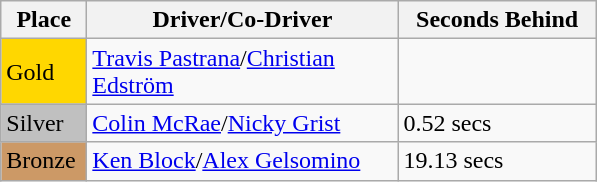<table class="wikitable">
<tr>
<th width="50">Place</th>
<th width="200">Driver/Co-Driver</th>
<th width="125">Seconds Behind</th>
</tr>
<tr>
<td style="background:gold;">Gold</td>
<td><a href='#'>Travis Pastrana</a>/<a href='#'>Christian Edström</a></td>
<td></td>
</tr>
<tr>
<td style="background:silver;">Silver</td>
<td><a href='#'>Colin McRae</a>/<a href='#'>Nicky Grist</a></td>
<td>0.52 secs</td>
</tr>
<tr>
<td style="background:#CC9966;">Bronze</td>
<td><a href='#'>Ken Block</a>/<a href='#'>Alex Gelsomino</a></td>
<td>19.13 secs</td>
</tr>
</table>
